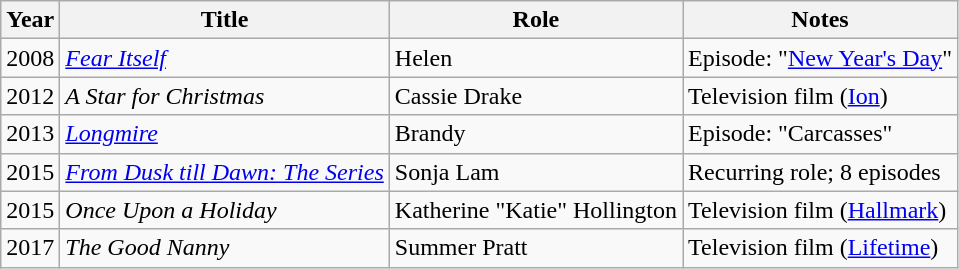<table class="wikitable">
<tr>
<th>Year</th>
<th>Title</th>
<th>Role</th>
<th>Notes</th>
</tr>
<tr>
<td>2008</td>
<td><em><a href='#'>Fear Itself</a></em></td>
<td>Helen</td>
<td>Episode: "<a href='#'>New Year's Day</a>"</td>
</tr>
<tr>
<td>2012</td>
<td><em>A Star for Christmas</em></td>
<td>Cassie Drake</td>
<td>Television film (<a href='#'>Ion</a>)</td>
</tr>
<tr>
<td>2013</td>
<td><em><a href='#'>Longmire</a></em></td>
<td>Brandy</td>
<td>Episode: "Carcasses"</td>
</tr>
<tr>
<td>2015</td>
<td><em><a href='#'>From Dusk till Dawn: The Series</a></em></td>
<td>Sonja Lam</td>
<td>Recurring role; 8 episodes</td>
</tr>
<tr>
<td>2015</td>
<td><em>Once Upon a Holiday</em></td>
<td>Katherine "Katie" Hollington</td>
<td>Television film (<a href='#'>Hallmark</a>)</td>
</tr>
<tr>
<td>2017</td>
<td><em>The Good Nanny</em></td>
<td>Summer Pratt</td>
<td>Television film (<a href='#'>Lifetime</a>)</td>
</tr>
</table>
